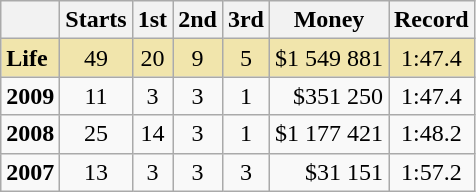<table class="wikitable">
<tr>
<th></th>
<th>Starts</th>
<th>1st</th>
<th>2nd</th>
<th>3rd</th>
<th>Money</th>
<th>Record</th>
</tr>
<tr>
<td style="background-color: #F1E5AC;"><strong>Life   </strong></td>
<td align="center" style="background-color: #F1E5AC;">49</td>
<td align="center" style="background-color: #F1E5AC;">20</td>
<td align="center" style="background-color: #F1E5AC;">9</td>
<td align="center" style="background-color: #F1E5AC;">5</td>
<td align="right" style="background-color: #F1E5AC;">$1 549 881</td>
<td align="center" style="background-color: #F1E5AC;">1:47.4</td>
</tr>
<tr>
<td><strong>2009   </strong></td>
<td align="center">11</td>
<td align="center">3</td>
<td align="center">3</td>
<td align="center">1</td>
<td align="right">$351 250</td>
<td align="center">1:47.4</td>
</tr>
<tr>
<td><strong>2008   </strong></td>
<td align="center">25</td>
<td align="center">14</td>
<td align="center">3</td>
<td align="center">1</td>
<td align="right">$1 177 421</td>
<td align="center">1:48.2</td>
</tr>
<tr>
<td><strong>2007   </strong></td>
<td align="center">13</td>
<td align="center">3</td>
<td align="center">3</td>
<td align="center">3</td>
<td align="right">$31 151</td>
<td align="center">1:57.2</td>
</tr>
</table>
